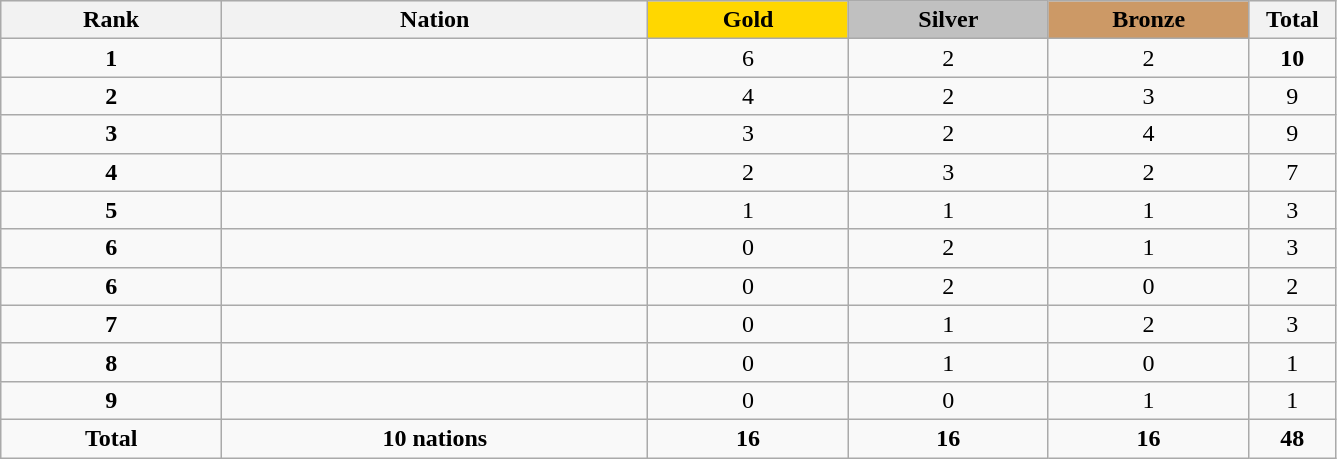<table class="wikitable sortable plainrowheaders" width="70.5%" style="text-align:center;">
<tr style="background-color:#EDEDED;">
<th width=100px class="hintergrundfarbe5">Rank</th>
<th width=200px class="hintergrundfarbe6">Nation</th>
<th style="background:    gold; width:15%">Gold</th>
<th style="background:  silver; width:15%">Silver</th>
<th style="background: #CC9966; width:15%">Bronze</th>
<th ! width=35px>Total</th>
</tr>
<tr>
<td><strong>1</strong></td>
<td align=left></td>
<td>6</td>
<td>2</td>
<td>2</td>
<td><strong>10</strong></td>
</tr>
<tr>
<td><strong>2</strong></td>
<td align=left><em></em></td>
<td>4</td>
<td>2</td>
<td>3</td>
<td>9</td>
</tr>
<tr>
<td><strong>3</strong></td>
<td align=left></td>
<td>3</td>
<td>2</td>
<td>4</td>
<td>9</td>
</tr>
<tr>
<td><strong>4</strong></td>
<td align=left></td>
<td>2</td>
<td>3</td>
<td>2</td>
<td>7</td>
</tr>
<tr>
<td><strong>5</strong></td>
<td align=left><em></em></td>
<td>1</td>
<td>1</td>
<td>1</td>
<td>3</td>
</tr>
<tr>
<td><strong>6</strong></td>
<td align=left><em></em></td>
<td>0</td>
<td>2</td>
<td>1</td>
<td>3</td>
</tr>
<tr>
<td><strong>6</strong></td>
<td align="left"></td>
<td>0</td>
<td>2</td>
<td>0</td>
<td>2</td>
</tr>
<tr>
<td><strong>7</strong></td>
<td align="left"><em></em></td>
<td>0</td>
<td>1</td>
<td>2</td>
<td>3</td>
</tr>
<tr>
<td><strong>8</strong></td>
<td align="left"></td>
<td>0</td>
<td>1</td>
<td>0</td>
<td>1</td>
</tr>
<tr>
<td><strong>9</strong></td>
<td align="left"></td>
<td>0</td>
<td>0</td>
<td>1</td>
<td>1</td>
</tr>
<tr>
<td><strong>Total</strong></td>
<td><strong>10 nations</strong></td>
<td><strong>16</strong></td>
<td><strong>16</strong></td>
<td><strong>16</strong></td>
<td><strong>48</strong></td>
</tr>
</table>
